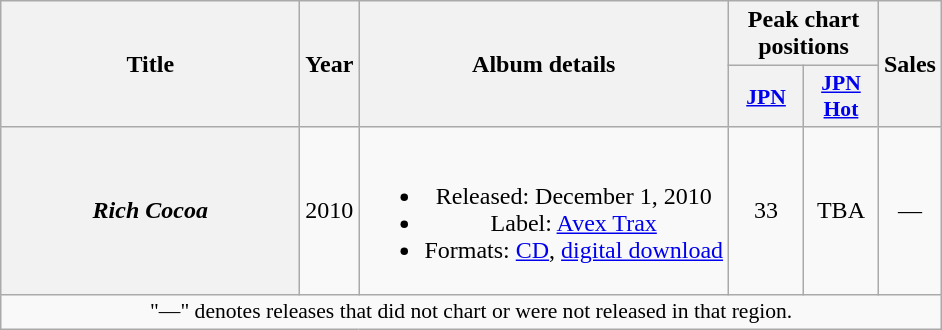<table class="wikitable plainrowheaders" style="text-align:center;">
<tr>
<th scope="col" rowspan="2" style="width:12em;">Title</th>
<th scope="col" rowspan="2">Year</th>
<th scope="col" rowspan="2">Album details</th>
<th scope="col" colspan="2">Peak chart positions</th>
<th scope="col" rowspan="2">Sales</th>
</tr>
<tr>
<th scope="col" style="width:3em;font-size:90%;"><a href='#'>JPN</a></th>
<th scope="col" style="width:3em;font-size:90%;"><a href='#'>JPN<br>Hot</a></th>
</tr>
<tr>
<th scope="row"><em>Rich Cocoa</em></th>
<td>2010</td>
<td><br><ul><li>Released: December 1, 2010</li><li>Label: <a href='#'>Avex Trax</a></li><li>Formats: <a href='#'>CD</a>, <a href='#'>digital download</a></li></ul></td>
<td>33</td>
<td>TBA</td>
<td>—</td>
</tr>
<tr>
<td colspan="6" style="font-size:90%;">"—" denotes releases that did not chart or were not released in that region.</td>
</tr>
</table>
